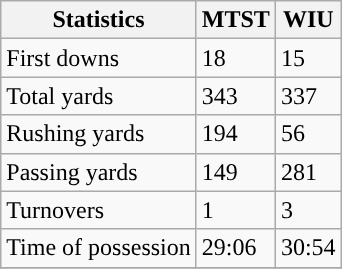<table class="wikitable">
<tr>
<th>Statistics</th>
<th>MTST</th>
<th>WIU</th>
</tr>
<tr>
<td>First downs</td>
<td>18</td>
<td>15</td>
</tr>
<tr>
<td>Total yards</td>
<td>343</td>
<td>337</td>
</tr>
<tr>
<td>Rushing yards</td>
<td>194</td>
<td>56</td>
</tr>
<tr>
<td>Passing yards</td>
<td>149</td>
<td>281</td>
</tr>
<tr>
<td>Turnovers</td>
<td>1</td>
<td>3</td>
</tr>
<tr>
<td>Time of possession</td>
<td>29:06</td>
<td>30:54</td>
</tr>
<tr>
</tr>
</table>
